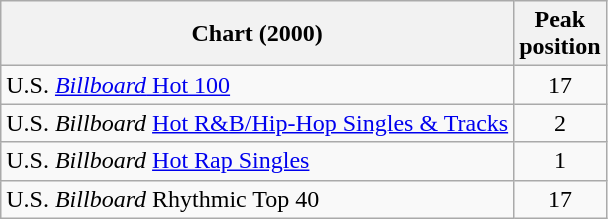<table class="wikitable">
<tr>
<th>Chart (2000)</th>
<th>Peak<br>position</th>
</tr>
<tr>
<td>U.S. <a href='#'><em>Billboard</em> Hot 100</a></td>
<td align="center">17</td>
</tr>
<tr>
<td>U.S. <em>Billboard</em> <a href='#'>Hot R&B/Hip-Hop Singles & Tracks</a></td>
<td align="center">2</td>
</tr>
<tr>
<td>U.S. <em>Billboard</em> <a href='#'>Hot Rap Singles</a></td>
<td align="center">1</td>
</tr>
<tr>
<td>U.S. <em>Billboard</em> Rhythmic Top 40</td>
<td align="center">17</td>
</tr>
</table>
